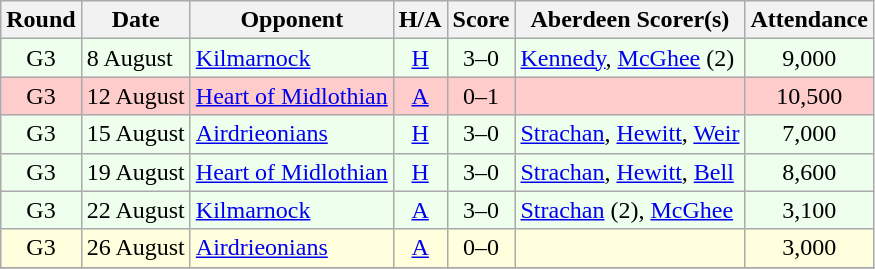<table class="wikitable" style="text-align:center">
<tr>
<th>Round</th>
<th>Date</th>
<th>Opponent</th>
<th>H/A</th>
<th>Score</th>
<th>Aberdeen Scorer(s)</th>
<th>Attendance</th>
</tr>
<tr bgcolor=#EEFFEE>
<td>G3</td>
<td align=left>8 August</td>
<td align=left><a href='#'>Kilmarnock</a></td>
<td><a href='#'>H</a></td>
<td>3–0</td>
<td align=left><a href='#'>Kennedy</a>, <a href='#'>McGhee</a> (2)</td>
<td>9,000</td>
</tr>
<tr bgcolor=#FFCCCC>
<td>G3</td>
<td align=left>12 August</td>
<td align=left><a href='#'>Heart of Midlothian</a></td>
<td><a href='#'>A</a></td>
<td>0–1</td>
<td align=left></td>
<td>10,500</td>
</tr>
<tr bgcolor=#EEFFEE>
<td>G3</td>
<td align=left>15 August</td>
<td align=left><a href='#'>Airdrieonians</a></td>
<td><a href='#'>H</a></td>
<td>3–0</td>
<td align=left><a href='#'>Strachan</a>, <a href='#'>Hewitt</a>, <a href='#'>Weir</a></td>
<td>7,000</td>
</tr>
<tr bgcolor=#EEFFEE>
<td>G3</td>
<td align=left>19 August</td>
<td align=left><a href='#'>Heart of Midlothian</a></td>
<td><a href='#'>H</a></td>
<td>3–0</td>
<td align=left><a href='#'>Strachan</a>, <a href='#'>Hewitt</a>, <a href='#'>Bell</a></td>
<td>8,600</td>
</tr>
<tr bgcolor=#EEFFEE>
<td>G3</td>
<td align=left>22 August</td>
<td align=left><a href='#'>Kilmarnock</a></td>
<td><a href='#'>A</a></td>
<td>3–0</td>
<td align=left><a href='#'>Strachan</a> (2), <a href='#'>McGhee</a></td>
<td>3,100</td>
</tr>
<tr bgcolor=#FFFFDD>
<td>G3</td>
<td align=left>26 August</td>
<td align=left><a href='#'>Airdrieonians</a></td>
<td><a href='#'>A</a></td>
<td>0–0</td>
<td align=left></td>
<td>3,000</td>
</tr>
<tr>
</tr>
</table>
